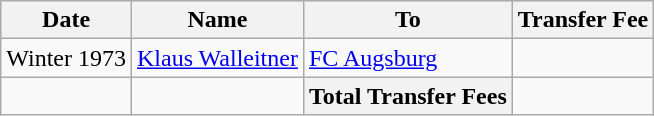<table class="wikitable sortable">
<tr>
<th>Date</th>
<th>Name</th>
<th>To</th>
<th>Transfer Fee</th>
</tr>
<tr>
<td>Winter 1973</td>
<td> <a href='#'>Klaus Walleitner</a></td>
<td> <a href='#'>FC Augsburg</a></td>
<td></td>
</tr>
<tr>
<td></td>
<td></td>
<th>Total Transfer Fees</th>
<td></td>
</tr>
</table>
